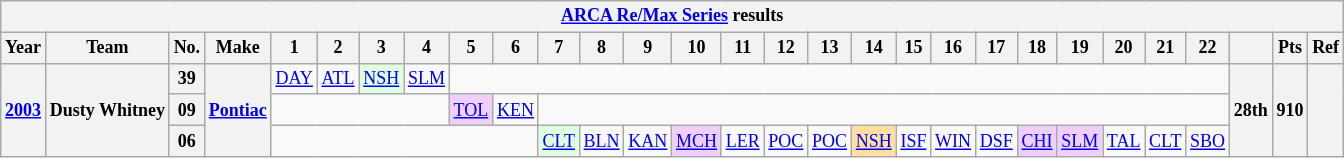<table class="wikitable" style="text-align:center; font-size:75%">
<tr>
<th colspan="34"><a href='#'>ARCA Re/Max Series</a> results</th>
</tr>
<tr>
<th>Year</th>
<th>Team</th>
<th>No.</th>
<th>Make</th>
<th>1</th>
<th>2</th>
<th>3</th>
<th>4</th>
<th>5</th>
<th>6</th>
<th>7</th>
<th>8</th>
<th>9</th>
<th>10</th>
<th>11</th>
<th>12</th>
<th>13</th>
<th>14</th>
<th>15</th>
<th>16</th>
<th>17</th>
<th>18</th>
<th>19</th>
<th>20</th>
<th>21</th>
<th>22</th>
<th></th>
<th>Pts</th>
<th>Ref</th>
</tr>
<tr>
<th rowspan=3><a href='#'>2003</a></th>
<th rowspan=3>Dusty Whitney</th>
<th>39</th>
<th rowspan=3><a href='#'>Pontiac</a></th>
<td><a href='#'>DAY</a></td>
<td><a href='#'>ATL</a></td>
<td style="background:#DFFFDF;"><a href='#'>NSH</a><br></td>
<td><a href='#'>SLM</a></td>
<td colspan=18></td>
<th rowspan=3>28th</th>
<th rowspan=3>910</th>
<th rowspan=3></th>
</tr>
<tr>
<th>09</th>
<td colspan=4></td>
<td style="background:#EFCFFF;"><a href='#'>TOL</a><br></td>
<td><a href='#'>KEN</a></td>
<td colspan=19></td>
</tr>
<tr>
<th>06</th>
<td colspan=6></td>
<td style="background:#DFFFDF;"><a href='#'>CLT</a><br></td>
<td><a href='#'>BLN</a></td>
<td><a href='#'>KAN</a></td>
<td style="background:#EFCFFF;"><a href='#'>MCH</a><br></td>
<td><a href='#'>LER</a></td>
<td><a href='#'>POC</a></td>
<td><a href='#'>POC</a></td>
<td style="background:#FFDF9F;"><a href='#'>NSH</a><br></td>
<td><a href='#'>ISF</a></td>
<td><a href='#'>WIN</a></td>
<td><a href='#'>DSF</a></td>
<td style="background:#EFCFFF;"><a href='#'>CHI</a><br></td>
<td style="background:#EFCFFF;"><a href='#'>SLM</a><br></td>
<td><a href='#'>TAL</a></td>
<td><a href='#'>CLT</a></td>
<td><a href='#'>SBO</a></td>
</tr>
</table>
